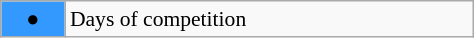<table class=wikitable style="margin:0.5em auto; font-size:90%; position:relative; width:25%;">
<tr>
<td style="width:2.5em; background-color:#3399ff; text-align:center;">●</td>
<td>Days of competition</td>
</tr>
</table>
